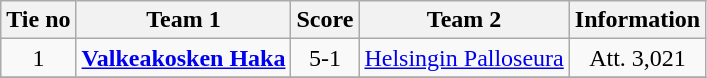<table class="wikitable" style="text-align:center">
<tr>
<th style= width="40px">Tie no</th>
<th style= width="150px">Team 1</th>
<th style= width="60px">Score</th>
<th style= width="150px">Team 2</th>
<th style= width="30px">Information</th>
</tr>
<tr>
<td>1</td>
<td><strong><a href='#'>Valkeakosken Haka</a></strong></td>
<td>5-1</td>
<td><a href='#'>Helsingin Palloseura</a></td>
<td>Att. 3,021</td>
</tr>
<tr>
</tr>
</table>
